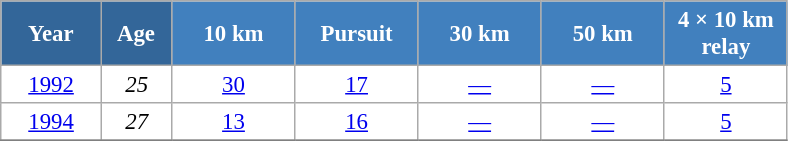<table class="wikitable" style="font-size:95%; text-align:center; border:grey solid 1px; border-collapse:collapse; background:#ffffff;">
<tr>
<th style="background-color:#369; color:white; width:60px;"> Year </th>
<th style="background-color:#369; color:white; width:40px;"> Age </th>
<th style="background-color:#4180be; color:white; width:75px;"> 10 km </th>
<th style="background-color:#4180be; color:white; width:75px;"> Pursuit </th>
<th style="background-color:#4180be; color:white; width:75px;"> 30 km </th>
<th style="background-color:#4180be; color:white; width:75px;"> 50 km </th>
<th style="background-color:#4180be; color:white; width:75px;"> 4 × 10 km <br> relay </th>
</tr>
<tr>
<td><a href='#'>1992</a></td>
<td><em>25</em></td>
<td><a href='#'>30</a></td>
<td><a href='#'>17</a></td>
<td><a href='#'>—</a></td>
<td><a href='#'>—</a></td>
<td><a href='#'>5</a></td>
</tr>
<tr>
<td><a href='#'>1994</a></td>
<td><em>27</em></td>
<td><a href='#'>13</a></td>
<td><a href='#'>16</a></td>
<td><a href='#'>—</a></td>
<td><a href='#'>—</a></td>
<td><a href='#'>5</a></td>
</tr>
<tr>
</tr>
</table>
